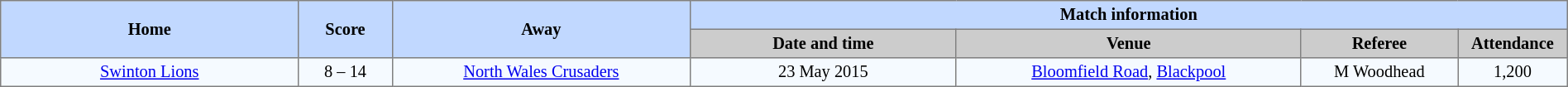<table border=1 style="border-collapse:collapse; font-size:85%; text-align:center;" cellpadding=3 cellspacing=0 width=100%>
<tr bgcolor=#C1D8FF>
<th rowspan=2 width=19%>Home</th>
<th rowspan=2 width=6%>Score</th>
<th rowspan=2 width=19%>Away</th>
<th colspan=6>Match information</th>
</tr>
<tr bgcolor=#CCCCCC>
<th width=17%>Date and time</th>
<th width=22%>Venue</th>
<th width=10%>Referee</th>
<th width=7%>Attendance</th>
</tr>
<tr bgcolor=#F5FAFF>
<td><a href='#'>Swinton Lions</a></td>
<td>8 – 14</td>
<td><a href='#'>North Wales Crusaders</a></td>
<td>23 May 2015</td>
<td><a href='#'>Bloomfield Road</a>, <a href='#'>Blackpool</a></td>
<td>M Woodhead</td>
<td>1,200</td>
</tr>
</table>
